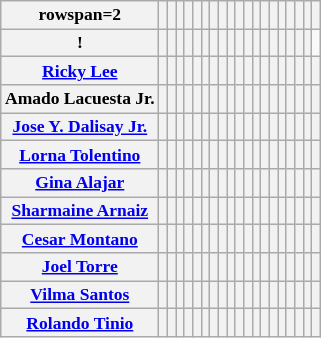<table class="wikitable" style="text-align:center;font-size:73%;vertical-align:bottom;">
<tr>
<th>rowspan=2 </th>
<th></th>
<th></th>
<th></th>
<th></th>
<th></th>
<th></th>
<th></th>
<th></th>
<th></th>
<th></th>
<th></th>
<th></th>
<th></th>
<th></th>
<th></th>
<th></th>
<th></th>
<th></th>
<th></th>
</tr>
<tr>
<th>! </th>
<th></th>
<th></th>
<th></th>
<th></th>
<th></th>
<th></th>
<th></th>
<th></th>
<th></th>
<th></th>
<th></th>
<th></th>
<th></th>
<th></th>
<th></th>
<th></th>
<th></th>
<th></th>
</tr>
<tr>
<th><a href='#'>Ricky Lee</a></th>
<th></th>
<th></th>
<th></th>
<th></th>
<th></th>
<th></th>
<th></th>
<th></th>
<th></th>
<th></th>
<th></th>
<th></th>
<th></th>
<th></th>
<th></th>
<th></th>
<th></th>
<th></th>
<th></th>
</tr>
<tr>
<th>Amado Lacuesta Jr.</th>
<th></th>
<th></th>
<th></th>
<th></th>
<th></th>
<th></th>
<th></th>
<th></th>
<th></th>
<th></th>
<th></th>
<th></th>
<th></th>
<th></th>
<th></th>
<th></th>
<th></th>
<th></th>
<th></th>
</tr>
<tr>
<th><a href='#'>Jose Y. Dalisay Jr.</a></th>
<th></th>
<th></th>
<th></th>
<th></th>
<th></th>
<th></th>
<th></th>
<th></th>
<th></th>
<th></th>
<th></th>
<th></th>
<th></th>
<th></th>
<th></th>
<th></th>
<th></th>
<th></th>
<th></th>
</tr>
<tr>
<th><a href='#'>Lorna Tolentino</a></th>
<th></th>
<th></th>
<th></th>
<th></th>
<th></th>
<th></th>
<th></th>
<th></th>
<th></th>
<th></th>
<th></th>
<th></th>
<th></th>
<th></th>
<th></th>
<th></th>
<th></th>
<th></th>
<th></th>
</tr>
<tr>
<th><a href='#'>Gina Alajar</a></th>
<th></th>
<th></th>
<th></th>
<th></th>
<th></th>
<th></th>
<th></th>
<th></th>
<th></th>
<th></th>
<th></th>
<th></th>
<th></th>
<th></th>
<th></th>
<th></th>
<th></th>
<th></th>
<th></th>
</tr>
<tr>
<th><a href='#'>Sharmaine Arnaiz</a></th>
<th></th>
<th></th>
<th></th>
<th></th>
<th></th>
<th></th>
<th></th>
<th></th>
<th></th>
<th></th>
<th></th>
<th></th>
<th></th>
<th></th>
<th></th>
<th></th>
<th></th>
<th></th>
<th></th>
</tr>
<tr>
<th><a href='#'>Cesar Montano</a></th>
<th></th>
<th></th>
<th></th>
<th></th>
<th></th>
<th></th>
<th></th>
<th></th>
<th></th>
<th></th>
<th></th>
<th></th>
<th></th>
<th></th>
<th></th>
<th></th>
<th></th>
<th></th>
<th></th>
</tr>
<tr>
<th><a href='#'>Joel Torre</a></th>
<th></th>
<th></th>
<th></th>
<th></th>
<th></th>
<th></th>
<th></th>
<th></th>
<th></th>
<th></th>
<th></th>
<th></th>
<th></th>
<th></th>
<th></th>
<th></th>
<th></th>
<th></th>
<th></th>
</tr>
<tr>
<th><a href='#'>Vilma Santos</a></th>
<th></th>
<th></th>
<th></th>
<th></th>
<th></th>
<th></th>
<th></th>
<th></th>
<th></th>
<th></th>
<th></th>
<th></th>
<th></th>
<th></th>
<th></th>
<th></th>
<th></th>
<th></th>
<th></th>
</tr>
<tr>
<th><a href='#'>Rolando Tinio</a></th>
<th></th>
<th></th>
<th></th>
<th></th>
<th></th>
<th></th>
<th></th>
<th></th>
<th></th>
<th></th>
<th></th>
<th></th>
<th></th>
<th></th>
<th></th>
<th></th>
<th></th>
<th></th>
<th></th>
</tr>
</table>
